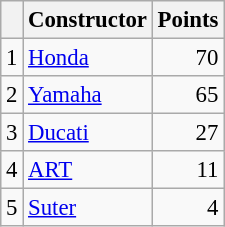<table class="wikitable" style="font-size: 95%;">
<tr>
<th></th>
<th>Constructor</th>
<th>Points</th>
</tr>
<tr>
<td align=center>1</td>
<td> <a href='#'>Honda</a></td>
<td align=right>70</td>
</tr>
<tr>
<td align=center>2</td>
<td> <a href='#'>Yamaha</a></td>
<td align=right>65</td>
</tr>
<tr>
<td align=center>3</td>
<td> <a href='#'>Ducati</a></td>
<td align=right>27</td>
</tr>
<tr>
<td align=center>4</td>
<td> <a href='#'>ART</a></td>
<td align=right>11</td>
</tr>
<tr>
<td align=center>5</td>
<td> <a href='#'>Suter</a></td>
<td align=right>4</td>
</tr>
</table>
